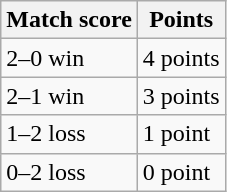<table class="wikitable">
<tr>
<th>Match score</th>
<th>Points</th>
</tr>
<tr>
<td>2–0 win</td>
<td>4 points</td>
</tr>
<tr>
<td>2–1 win</td>
<td>3 points</td>
</tr>
<tr>
<td>1–2 loss</td>
<td>1 point</td>
</tr>
<tr>
<td>0–2 loss</td>
<td>0 point</td>
</tr>
</table>
